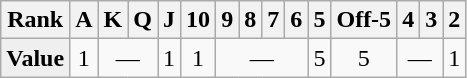<table class="wikitable">
<tr>
<th>Rank</th>
<th>A</th>
<th>K</th>
<th>Q</th>
<th>J</th>
<th>10</th>
<th>9</th>
<th>8</th>
<th>7</th>
<th>6</th>
<th>5</th>
<th>Off-5</th>
<th>4</th>
<th>3</th>
<th>2</th>
</tr>
<tr align="center">
<td style="background:#efefef;"><strong>Value</strong></td>
<td>1</td>
<td colspan=2>—</td>
<td>1</td>
<td>1</td>
<td colspan=4>—</td>
<td>5</td>
<td>5</td>
<td colspan=2>—</td>
<td>1</td>
</tr>
</table>
